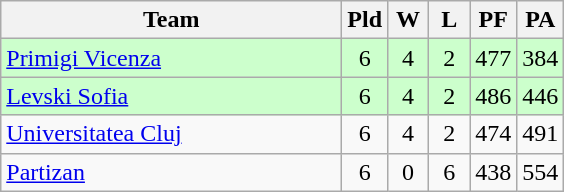<table class="wikitable" style="text-align:center">
<tr>
<th width=220>Team</th>
<th width=20>Pld</th>
<th width=20>W</th>
<th width=20>L</th>
<th width=20>PF</th>
<th width=20>PA</th>
</tr>
<tr bgcolor="#ccffcc">
<td align="left"> <a href='#'>Primigi Vicenza</a></td>
<td>6</td>
<td>4</td>
<td>2</td>
<td>477</td>
<td>384</td>
</tr>
<tr bgcolor="#ccffcc">
<td align="left"> <a href='#'>Levski Sofia</a></td>
<td>6</td>
<td>4</td>
<td>2</td>
<td>486</td>
<td>446</td>
</tr>
<tr>
<td align="left"> <a href='#'>Universitatea Cluj</a></td>
<td>6</td>
<td>4</td>
<td>2</td>
<td>474</td>
<td>491</td>
</tr>
<tr>
<td align="left"> <a href='#'>Partizan</a></td>
<td>6</td>
<td>0</td>
<td>6</td>
<td>438</td>
<td>554</td>
</tr>
</table>
